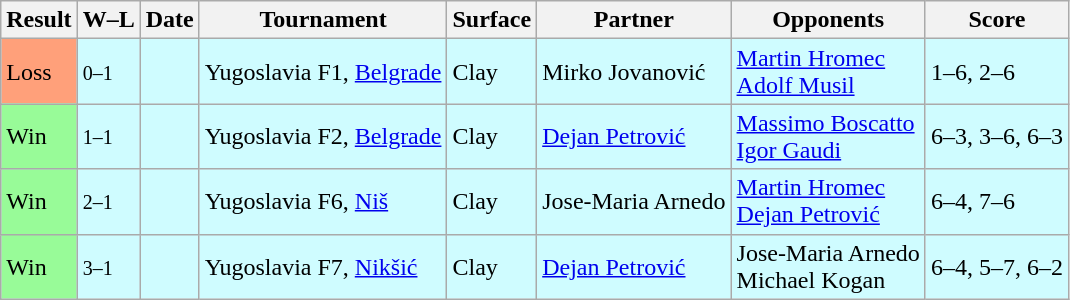<table class="sortable wikitable">
<tr>
<th>Result</th>
<th class="unsortable">W–L</th>
<th>Date</th>
<th>Tournament</th>
<th>Surface</th>
<th>Partner</th>
<th>Opponents</th>
<th class="unsortable">Score</th>
</tr>
<tr style="background:#cffcff;">
<td style="background:#ffa07a;">Loss</td>
<td><small>0–1</small></td>
<td></td>
<td>Yugoslavia F1, <a href='#'>Belgrade</a></td>
<td>Clay</td>
<td> Mirko Jovanović</td>
<td> <a href='#'>Martin Hromec</a> <br>  <a href='#'>Adolf Musil</a></td>
<td>1–6, 2–6</td>
</tr>
<tr style="background:#cffcff;">
<td style="background:#98fb98;">Win</td>
<td><small>1–1</small></td>
<td></td>
<td>Yugoslavia F2, <a href='#'>Belgrade</a></td>
<td>Clay</td>
<td> <a href='#'>Dejan Petrović</a></td>
<td> <a href='#'>Massimo Boscatto</a> <br>  <a href='#'>Igor Gaudi</a></td>
<td>6–3, 3–6, 6–3</td>
</tr>
<tr style="background:#cffcff;">
<td style="background:#98fb98;">Win</td>
<td><small>2–1</small></td>
<td></td>
<td>Yugoslavia F6, <a href='#'>Niš</a></td>
<td>Clay</td>
<td> Jose-Maria Arnedo</td>
<td> <a href='#'>Martin Hromec</a> <br>  <a href='#'>Dejan Petrović</a></td>
<td>6–4, 7–6</td>
</tr>
<tr style="background:#cffcff;">
<td style="background:#98fb98;">Win</td>
<td><small>3–1</small></td>
<td></td>
<td>Yugoslavia F7, <a href='#'>Nikšić</a></td>
<td>Clay</td>
<td> <a href='#'>Dejan Petrović</a></td>
<td> Jose-Maria Arnedo <br>  Michael Kogan</td>
<td>6–4, 5–7, 6–2</td>
</tr>
</table>
